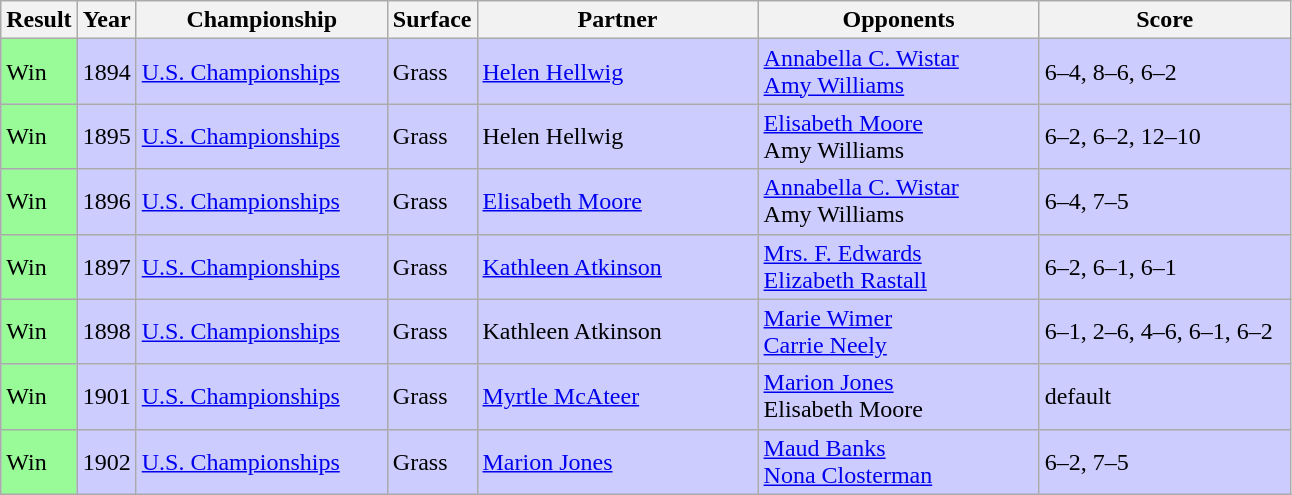<table class="sortable wikitable">
<tr>
<th style="width:40px">Result</th>
<th style="width:30px">Year</th>
<th style="width:160px">Championship</th>
<th style="width:50px">Surface</th>
<th style="width:180px">Partner</th>
<th style="width:180px">Opponents</th>
<th style="width:160px" class="unsortable">Score</th>
</tr>
<tr style="background:#ccf;">
<td style="background:#98fb98;">Win</td>
<td>1894</td>
<td><a href='#'>U.S. Championships</a></td>
<td>Grass</td>
<td> <a href='#'>Helen Hellwig</a></td>
<td> <a href='#'>Annabella C. Wistar</a> <br>  <a href='#'>Amy Williams</a></td>
<td>6–4, 8–6, 6–2</td>
</tr>
<tr style="background:#ccf;">
<td style="background:#98fb98;">Win</td>
<td>1895</td>
<td><a href='#'>U.S. Championships</a></td>
<td>Grass</td>
<td> Helen Hellwig</td>
<td> <a href='#'>Elisabeth Moore</a> <br> Amy Williams</td>
<td>6–2, 6–2, 12–10</td>
</tr>
<tr style="background:#ccf;">
<td style="background:#98fb98;">Win</td>
<td>1896</td>
<td><a href='#'>U.S. Championships</a></td>
<td>Grass</td>
<td> <a href='#'>Elisabeth Moore</a></td>
<td> <a href='#'>Annabella C. Wistar</a> <br> Amy Williams</td>
<td>6–4,  7–5</td>
</tr>
<tr style="background:#ccf;">
<td style="background:#98fb98;">Win</td>
<td>1897</td>
<td><a href='#'>U.S. Championships</a></td>
<td>Grass</td>
<td> <a href='#'>Kathleen Atkinson</a></td>
<td><a href='#'>Mrs. F. Edwards</a> <br>  <a href='#'>Elizabeth Rastall</a></td>
<td>6–2, 6–1, 6–1</td>
</tr>
<tr style="background:#ccf;">
<td style="background:#98fb98;">Win</td>
<td>1898</td>
<td><a href='#'>U.S. Championships</a></td>
<td>Grass</td>
<td> Kathleen Atkinson</td>
<td> <a href='#'>Marie Wimer</a> <br> <a href='#'>Carrie Neely</a></td>
<td>6–1, 2–6, 4–6, 6–1, 6–2</td>
</tr>
<tr style="background:#ccf;">
<td style="background:#98fb98;">Win</td>
<td>1901</td>
<td><a href='#'>U.S. Championships</a></td>
<td>Grass</td>
<td> <a href='#'>Myrtle McAteer</a></td>
<td> <a href='#'>Marion Jones</a> <br>  Elisabeth Moore</td>
<td>default</td>
</tr>
<tr style="background:#ccf;">
<td style="background:#98fb98;">Win</td>
<td>1902</td>
<td><a href='#'>U.S. Championships</a></td>
<td>Grass</td>
<td> <a href='#'>Marion Jones</a></td>
<td> <a href='#'>Maud Banks</a> <br> <a href='#'>Nona Closterman</a></td>
<td>6–2, 7–5</td>
</tr>
</table>
